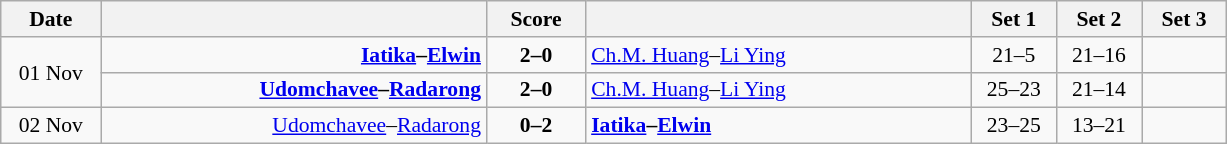<table class="wikitable" style="text-align: center; font-size:90% ">
<tr>
<th width="60">Date</th>
<th align="right" width="250"></th>
<th width="60">Score</th>
<th align="left" width="250"></th>
<th width="50">Set 1</th>
<th width="50">Set 2</th>
<th width="50">Set 3</th>
</tr>
<tr>
<td rowspan=2>01 Nov</td>
<td align=right><strong><a href='#'>Iatika</a>–<a href='#'>Elwin</a> </strong></td>
<td align=center><strong>2–0</strong></td>
<td align=left> <a href='#'>Ch.M. Huang</a>–<a href='#'>Li Ying</a></td>
<td>21–5</td>
<td>21–16</td>
<td></td>
</tr>
<tr>
<td align=right><strong><a href='#'>Udomchavee</a>–<a href='#'>Radarong</a> </strong></td>
<td align=center><strong>2–0</strong></td>
<td align=left> <a href='#'>Ch.M. Huang</a>–<a href='#'>Li Ying</a></td>
<td>25–23</td>
<td>21–14</td>
<td></td>
</tr>
<tr>
<td>02 Nov</td>
<td align=right><a href='#'>Udomchavee</a>–<a href='#'>Radarong</a> </td>
<td align=center><strong>0–2</strong></td>
<td align=left><strong> <a href='#'>Iatika</a>–<a href='#'>Elwin</a></strong></td>
<td>23–25</td>
<td>13–21</td>
<td></td>
</tr>
</table>
